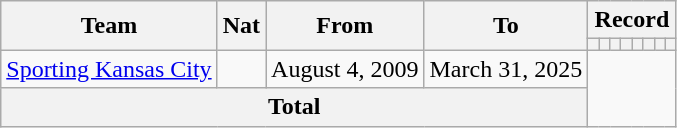<table class="wikitable" style="text-align: center">
<tr>
<th rowspan="2">Team</th>
<th rowspan="2">Nat</th>
<th rowspan="2">From</th>
<th rowspan="2">To</th>
<th colspan="8">Record</th>
</tr>
<tr>
<th></th>
<th></th>
<th></th>
<th></th>
<th></th>
<th></th>
<th></th>
<th></th>
</tr>
<tr>
<td align=left><a href='#'>Sporting Kansas City</a></td>
<td></td>
<td align=left>August 4, 2009</td>
<td align=left>March 31, 2025<br></td>
</tr>
<tr>
<th colspan="4">Total<br></th>
</tr>
</table>
